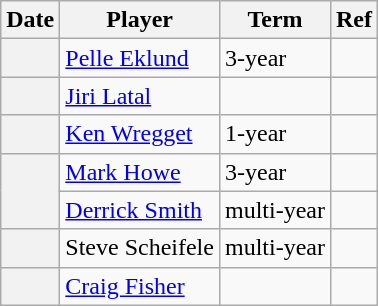<table class="wikitable plainrowheaders">
<tr>
<th>Date</th>
<th>Player</th>
<th>Term</th>
<th>Ref</th>
</tr>
<tr>
<th scope="row"></th>
<td><a href='#'>Pelle Eklund</a></td>
<td>3-year</td>
<td></td>
</tr>
<tr>
<th scope="row"></th>
<td><a href='#'>Jiri Latal</a></td>
<td></td>
<td></td>
</tr>
<tr>
<th scope="row"></th>
<td><a href='#'>Ken Wregget</a></td>
<td>1-year</td>
<td></td>
</tr>
<tr>
<th scope="row" rowspan="2"></th>
<td><a href='#'>Mark Howe</a></td>
<td>3-year</td>
<td></td>
</tr>
<tr>
<td><a href='#'>Derrick Smith</a></td>
<td>multi-year</td>
<td></td>
</tr>
<tr>
<th scope="row"></th>
<td>Steve Scheifele</td>
<td>multi-year</td>
<td></td>
</tr>
<tr>
<th scope="row"></th>
<td><a href='#'>Craig Fisher</a></td>
<td></td>
<td></td>
</tr>
</table>
